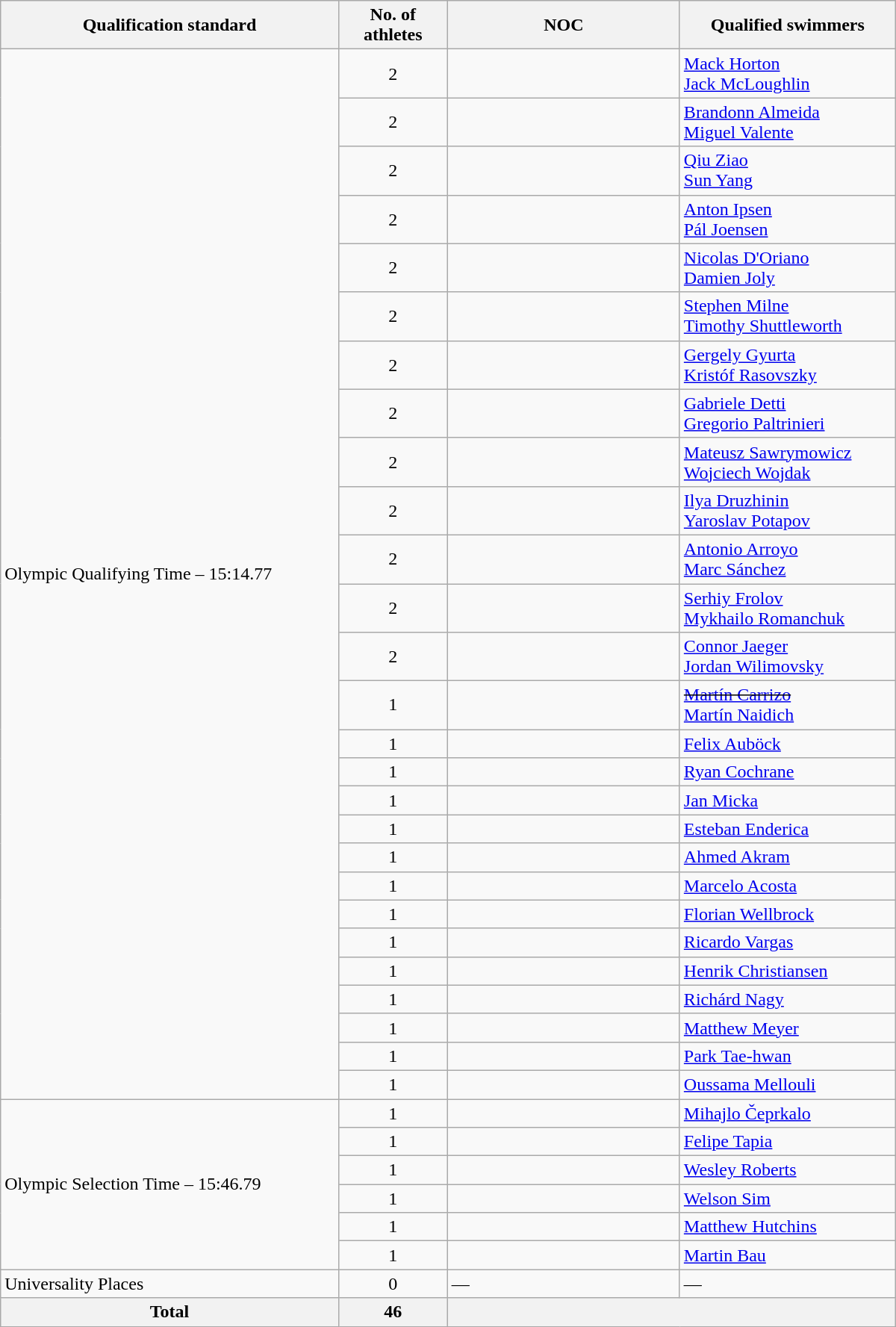<table class=wikitable style="text-align:left" width=800>
<tr>
<th>Qualification standard</th>
<th width=90>No. of athletes</th>
<th width=200>NOC</th>
<th>Qualified swimmers</th>
</tr>
<tr>
<td rowspan=27>Olympic Qualifying Time – 15:14.77</td>
<td align=center>2</td>
<td></td>
<td><a href='#'>Mack Horton</a><br><a href='#'>Jack McLoughlin</a></td>
</tr>
<tr>
<td align=center>2</td>
<td></td>
<td><a href='#'>Brandonn Almeida</a><br><a href='#'>Miguel Valente</a></td>
</tr>
<tr>
<td align=center>2</td>
<td></td>
<td><a href='#'>Qiu Ziao</a><br><a href='#'>Sun Yang</a></td>
</tr>
<tr>
<td align=center>2</td>
<td></td>
<td><a href='#'>Anton Ipsen</a><br><a href='#'>Pál Joensen</a></td>
</tr>
<tr>
<td align=center>2</td>
<td></td>
<td><a href='#'>Nicolas D'Oriano</a><br><a href='#'>Damien Joly</a></td>
</tr>
<tr>
<td align=center>2</td>
<td></td>
<td><a href='#'>Stephen Milne</a><br><a href='#'>Timothy Shuttleworth</a></td>
</tr>
<tr>
<td align=center>2</td>
<td></td>
<td><a href='#'>Gergely Gyurta</a><br><a href='#'>Kristóf Rasovszky</a></td>
</tr>
<tr>
<td align=center>2</td>
<td></td>
<td><a href='#'>Gabriele Detti</a><br><a href='#'>Gregorio Paltrinieri</a></td>
</tr>
<tr>
<td align=center>2</td>
<td></td>
<td><a href='#'>Mateusz Sawrymowicz</a><br><a href='#'>Wojciech Wojdak</a></td>
</tr>
<tr>
<td align=center>2</td>
<td></td>
<td><a href='#'>Ilya Druzhinin</a><br><a href='#'>Yaroslav Potapov</a></td>
</tr>
<tr>
<td align=center>2</td>
<td></td>
<td><a href='#'>Antonio Arroyo</a><br><a href='#'>Marc Sánchez</a></td>
</tr>
<tr>
<td align=center>2</td>
<td></td>
<td><a href='#'>Serhiy Frolov</a><br><a href='#'>Mykhailo Romanchuk</a></td>
</tr>
<tr>
<td align=center>2</td>
<td></td>
<td><a href='#'>Connor Jaeger</a><br><a href='#'>Jordan Wilimovsky</a></td>
</tr>
<tr>
<td align=center>1</td>
<td></td>
<td><s><a href='#'>Martín Carrizo</a></s><br><a href='#'>Martín Naidich</a></td>
</tr>
<tr>
<td align=center>1</td>
<td></td>
<td><a href='#'>Felix Auböck</a></td>
</tr>
<tr>
<td align=center>1</td>
<td></td>
<td><a href='#'>Ryan Cochrane</a></td>
</tr>
<tr>
<td align=center>1</td>
<td></td>
<td><a href='#'>Jan Micka</a></td>
</tr>
<tr>
<td align=center>1</td>
<td></td>
<td><a href='#'>Esteban Enderica</a></td>
</tr>
<tr>
<td align=center>1</td>
<td></td>
<td><a href='#'>Ahmed Akram</a></td>
</tr>
<tr>
<td align=center>1</td>
<td></td>
<td><a href='#'>Marcelo Acosta</a></td>
</tr>
<tr>
<td align=center>1</td>
<td></td>
<td><a href='#'>Florian Wellbrock</a></td>
</tr>
<tr>
<td align=center>1</td>
<td></td>
<td><a href='#'>Ricardo Vargas</a></td>
</tr>
<tr>
<td align=center>1</td>
<td></td>
<td><a href='#'>Henrik Christiansen</a></td>
</tr>
<tr>
<td align=center>1</td>
<td></td>
<td><a href='#'>Richárd Nagy</a></td>
</tr>
<tr>
<td align=center>1</td>
<td></td>
<td><a href='#'>Matthew Meyer</a></td>
</tr>
<tr>
<td align=center>1</td>
<td></td>
<td><a href='#'>Park Tae-hwan</a></td>
</tr>
<tr>
<td align=center>1</td>
<td></td>
<td><a href='#'>Oussama Mellouli</a></td>
</tr>
<tr>
<td rowspan=6>Olympic Selection Time – 15:46.79</td>
<td align=center>1</td>
<td></td>
<td><a href='#'>Mihajlo Čeprkalo</a></td>
</tr>
<tr>
<td align=center>1</td>
<td></td>
<td><a href='#'>Felipe Tapia</a></td>
</tr>
<tr>
<td align=center>1</td>
<td></td>
<td><a href='#'>Wesley Roberts</a></td>
</tr>
<tr>
<td align=center>1</td>
<td></td>
<td><a href='#'>Welson Sim</a></td>
</tr>
<tr>
<td align=center>1</td>
<td></td>
<td><a href='#'>Matthew Hutchins</a></td>
</tr>
<tr>
<td align=center>1</td>
<td></td>
<td><a href='#'>Martin Bau</a></td>
</tr>
<tr>
<td>Universality Places</td>
<td align=center>0</td>
<td>—</td>
<td>—</td>
</tr>
<tr>
<th><strong>Total</strong></th>
<th>46</th>
<th colspan=2></th>
</tr>
</table>
